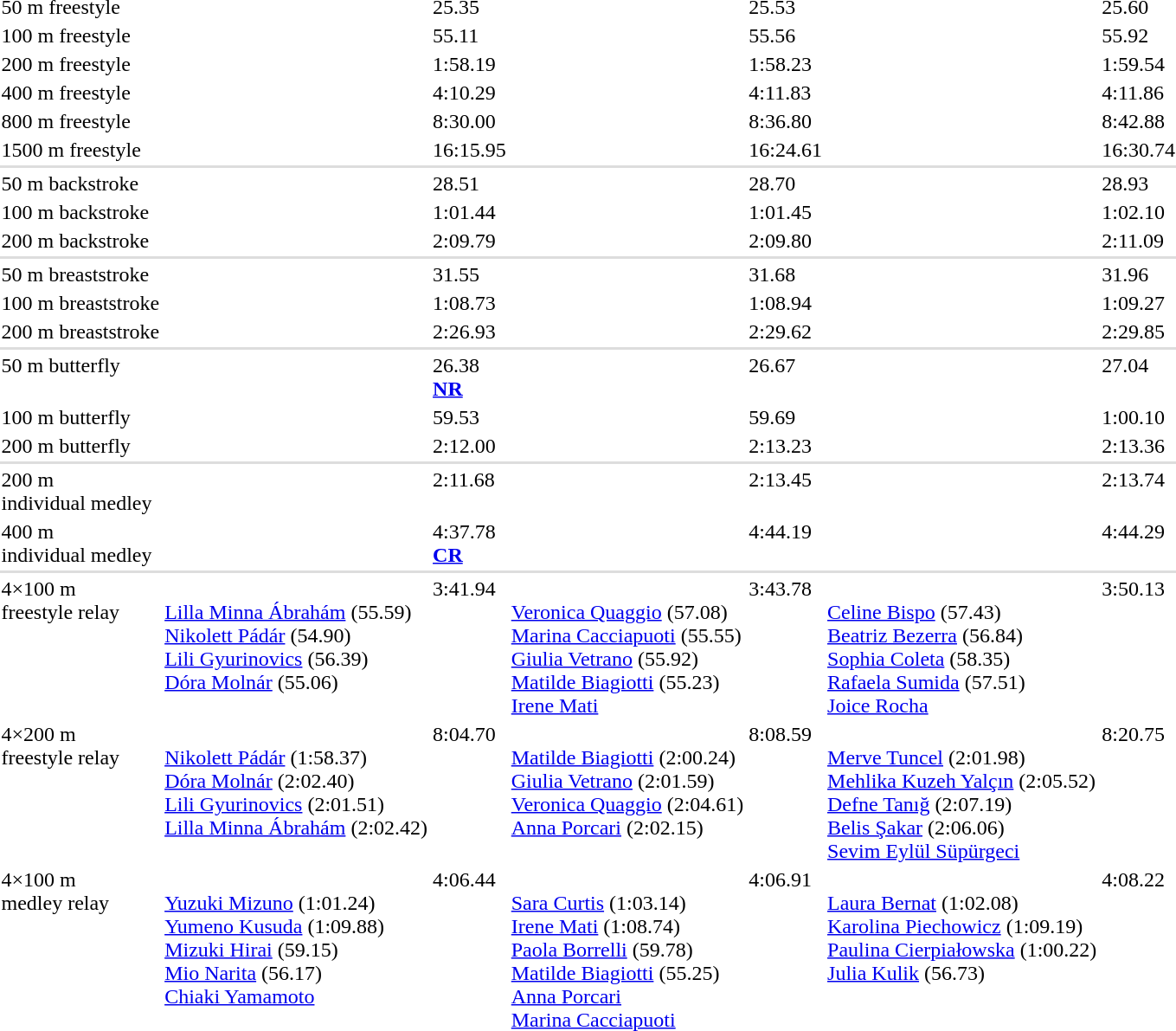<table>
<tr valign="top">
<td>50 m freestyle</td>
<td></td>
<td>25.35</td>
<td></td>
<td>25.53</td>
<td></td>
<td>25.60</td>
</tr>
<tr valign="top">
<td>100 m freestyle</td>
<td></td>
<td>55.11</td>
<td></td>
<td>55.56</td>
<td></td>
<td>55.92</td>
</tr>
<tr valign="top">
<td>200 m freestyle</td>
<td></td>
<td>1:58.19</td>
<td></td>
<td>1:58.23</td>
<td></td>
<td>1:59.54</td>
</tr>
<tr valign="top">
<td>400 m freestyle</td>
<td></td>
<td>4:10.29</td>
<td></td>
<td>4:11.83</td>
<td></td>
<td>4:11.86</td>
</tr>
<tr valign="top">
<td>800 m freestyle</td>
<td></td>
<td>8:30.00</td>
<td></td>
<td>8:36.80</td>
<td></td>
<td>8:42.88</td>
</tr>
<tr valign="top">
<td>1500 m freestyle</td>
<td></td>
<td>16:15.95</td>
<td></td>
<td>16:24.61</td>
<td></td>
<td>16:30.74</td>
</tr>
<tr bgcolor=#DDDDDD>
<td colspan=7></td>
</tr>
<tr valign="top">
<td>50 m backstroke</td>
<td></td>
<td>28.51</td>
<td></td>
<td>28.70</td>
<td></td>
<td>28.93</td>
</tr>
<tr valign="top">
<td>100 m backstroke</td>
<td></td>
<td>1:01.44</td>
<td></td>
<td>1:01.45</td>
<td></td>
<td>1:02.10</td>
</tr>
<tr valign="top">
<td>200 m backstroke</td>
<td></td>
<td>2:09.79</td>
<td></td>
<td>2:09.80</td>
<td></td>
<td>2:11.09</td>
</tr>
<tr bgcolor=#DDDDDD>
<td colspan=7></td>
</tr>
<tr valign="top">
<td>50 m breaststroke</td>
<td></td>
<td>31.55</td>
<td></td>
<td>31.68</td>
<td></td>
<td>31.96</td>
</tr>
<tr valign="top">
<td>100 m breaststroke</td>
<td></td>
<td>1:08.73</td>
<td></td>
<td>1:08.94</td>
<td></td>
<td>1:09.27</td>
</tr>
<tr valign="top">
<td>200 m breaststroke</td>
<td></td>
<td>2:26.93</td>
<td></td>
<td>2:29.62</td>
<td></td>
<td>2:29.85</td>
</tr>
<tr bgcolor=#DDDDDD>
<td colspan=7></td>
</tr>
<tr valign="top">
<td>50 m butterfly</td>
<td></td>
<td>26.38<br><strong><a href='#'>NR</a></strong></td>
<td></td>
<td>26.67</td>
<td></td>
<td>27.04</td>
</tr>
<tr valign="top">
<td>100 m butterfly</td>
<td></td>
<td>59.53</td>
<td></td>
<td>59.69</td>
<td></td>
<td>1:00.10</td>
</tr>
<tr valign="top">
<td>200 m butterfly</td>
<td></td>
<td>2:12.00</td>
<td></td>
<td>2:13.23</td>
<td></td>
<td>2:13.36</td>
</tr>
<tr bgcolor=#DDDDDD>
<td colspan=7></td>
</tr>
<tr valign="top">
<td>200 m<br>individual medley</td>
<td></td>
<td>2:11.68</td>
<td></td>
<td>2:13.45</td>
<td></td>
<td>2:13.74</td>
</tr>
<tr valign="top">
<td>400 m<br>individual medley</td>
<td></td>
<td>4:37.78<br><strong><a href='#'>CR</a></strong></td>
<td></td>
<td>4:44.19</td>
<td></td>
<td>4:44.29</td>
</tr>
<tr bgcolor=#DDDDDD>
<td colspan=7></td>
</tr>
<tr valign="top">
<td>4×100 m<br>freestyle relay</td>
<td><br><a href='#'>Lilla Minna Ábrahám</a> (55.59)<br><a href='#'>Nikolett Pádár</a> (54.90)<br><a href='#'>Lili Gyurinovics</a> (56.39)<br><a href='#'>Dóra Molnár</a> (55.06)</td>
<td>3:41.94</td>
<td><br><a href='#'>Veronica Quaggio</a> (57.08)<br><a href='#'>Marina Cacciapuoti</a> (55.55)<br><a href='#'>Giulia Vetrano</a> (55.92)<br><a href='#'>Matilde Biagiotti</a> (55.23)<br><a href='#'>Irene Mati</a></td>
<td>3:43.78</td>
<td><br><a href='#'>Celine Bispo</a> (57.43)<br><a href='#'>Beatriz Bezerra</a> (56.84)<br><a href='#'>Sophia Coleta</a> (58.35)<br><a href='#'>Rafaela Sumida</a> (57.51)<br><a href='#'>Joice Rocha</a></td>
<td>3:50.13</td>
</tr>
<tr valign="top">
<td>4×200 m<br>freestyle relay</td>
<td><br><a href='#'>Nikolett Pádár</a> (1:58.37)<br><a href='#'>Dóra Molnár</a> (2:02.40)<br><a href='#'>Lili Gyurinovics</a> (2:01.51)<br><a href='#'>Lilla Minna Ábrahám</a> (2:02.42)</td>
<td>8:04.70</td>
<td><br><a href='#'>Matilde Biagiotti</a> (2:00.24)<br><a href='#'>Giulia Vetrano</a> (2:01.59)<br><a href='#'>Veronica Quaggio</a> (2:04.61)<br><a href='#'>Anna Porcari</a> (2:02.15)</td>
<td>8:08.59</td>
<td><br><a href='#'>Merve Tuncel</a> (2:01.98)<br><a href='#'>Mehlika Kuzeh Yalçın</a> (2:05.52)<br><a href='#'>Defne Tanığ</a> (2:07.19)<br><a href='#'>Belis Şakar</a> (2:06.06)<br><a href='#'>Sevim Eylül Süpürgeci</a></td>
<td>8:20.75</td>
</tr>
<tr valign="top">
<td>4×100 m<br>medley relay</td>
<td><br><a href='#'>Yuzuki Mizuno</a> (1:01.24)<br><a href='#'>Yumeno Kusuda</a> (1:09.88)<br><a href='#'>Mizuki Hirai</a> (59.15)<br><a href='#'>Mio Narita</a> (56.17)<br><a href='#'>Chiaki Yamamoto</a></td>
<td>4:06.44</td>
<td><br><a href='#'>Sara Curtis</a> (1:03.14)<br><a href='#'>Irene Mati</a> (1:08.74)<br><a href='#'>Paola Borrelli</a> (59.78)<br><a href='#'>Matilde Biagiotti</a> (55.25)<br><a href='#'>Anna Porcari</a><br><a href='#'>Marina Cacciapuoti</a></td>
<td>4:06.91</td>
<td><br><a href='#'>Laura Bernat</a> (1:02.08)<br><a href='#'>Karolina Piechowicz</a> (1:09.19)<br><a href='#'>Paulina Cierpiałowska</a> (1:00.22)<br><a href='#'>Julia Kulik</a> (56.73)</td>
<td>4:08.22</td>
</tr>
</table>
